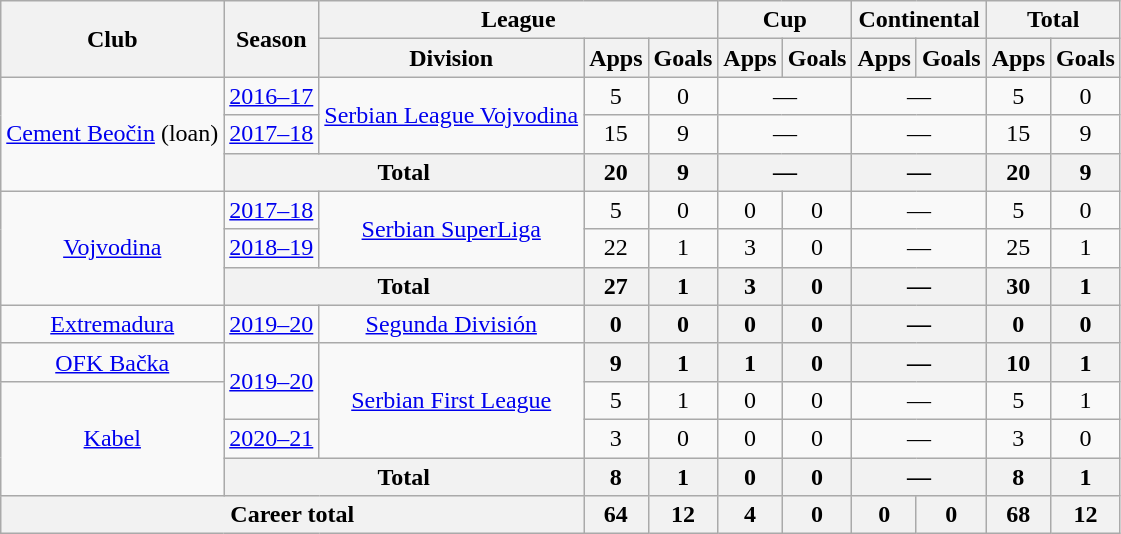<table class="wikitable" style="text-align:center">
<tr>
<th rowspan="2">Club</th>
<th rowspan="2">Season</th>
<th colspan="3">League</th>
<th colspan="2">Cup</th>
<th colspan="2">Continental</th>
<th colspan="2">Total</th>
</tr>
<tr>
<th>Division</th>
<th>Apps</th>
<th>Goals</th>
<th>Apps</th>
<th>Goals</th>
<th>Apps</th>
<th>Goals</th>
<th>Apps</th>
<th>Goals</th>
</tr>
<tr>
<td rowspan="3"><a href='#'>Cement Beočin</a> (loan)</td>
<td><a href='#'>2016–17</a></td>
<td rowspan=2><a href='#'>Serbian League Vojvodina</a></td>
<td>5</td>
<td>0</td>
<td colspan="2">—</td>
<td colspan="2">—</td>
<td>5</td>
<td>0</td>
</tr>
<tr>
<td><a href='#'>2017–18</a></td>
<td>15</td>
<td>9</td>
<td colspan="2">—</td>
<td colspan="2">—</td>
<td>15</td>
<td>9</td>
</tr>
<tr>
<th colspan="2">Total</th>
<th>20</th>
<th>9</th>
<th colspan="2">—</th>
<th colspan="2">—</th>
<th>20</th>
<th>9</th>
</tr>
<tr>
<td rowspan="3"><a href='#'>Vojvodina</a></td>
<td><a href='#'>2017–18</a></td>
<td rowspan="2"><a href='#'>Serbian SuperLiga</a></td>
<td>5</td>
<td>0</td>
<td>0</td>
<td>0</td>
<td colspan="2">—</td>
<td>5</td>
<td>0</td>
</tr>
<tr>
<td><a href='#'>2018–19</a></td>
<td>22</td>
<td>1</td>
<td>3</td>
<td>0</td>
<td colspan="2">—</td>
<td>25</td>
<td>1</td>
</tr>
<tr>
<th colspan="2">Total</th>
<th>27</th>
<th>1</th>
<th>3</th>
<th>0</th>
<th colspan="2">—</th>
<th>30</th>
<th>1</th>
</tr>
<tr>
<td><a href='#'>Extremadura</a></td>
<td><a href='#'>2019–20</a></td>
<td><a href='#'>Segunda División</a></td>
<th>0</th>
<th>0</th>
<th>0</th>
<th>0</th>
<th colspan="2">—</th>
<th>0</th>
<th>0</th>
</tr>
<tr>
<td><a href='#'>OFK Bačka</a></td>
<td rowspan=2><a href='#'>2019–20</a></td>
<td rowspan=3><a href='#'>Serbian First League</a></td>
<th>9</th>
<th>1</th>
<th>1</th>
<th>0</th>
<th colspan="2">—</th>
<th>10</th>
<th>1</th>
</tr>
<tr>
<td rowspan="3"><a href='#'>Kabel</a></td>
<td>5</td>
<td>1</td>
<td>0</td>
<td>0</td>
<td colspan="2">—</td>
<td>5</td>
<td>1</td>
</tr>
<tr>
<td><a href='#'>2020–21</a></td>
<td>3</td>
<td>0</td>
<td>0</td>
<td>0</td>
<td colspan="2">—</td>
<td>3</td>
<td>0</td>
</tr>
<tr>
<th colspan="2">Total</th>
<th>8</th>
<th>1</th>
<th>0</th>
<th>0</th>
<th colspan="2">—</th>
<th>8</th>
<th>1</th>
</tr>
<tr>
<th colspan="3">Career total</th>
<th>64</th>
<th>12</th>
<th>4</th>
<th>0</th>
<th>0</th>
<th>0</th>
<th>68</th>
<th>12</th>
</tr>
</table>
